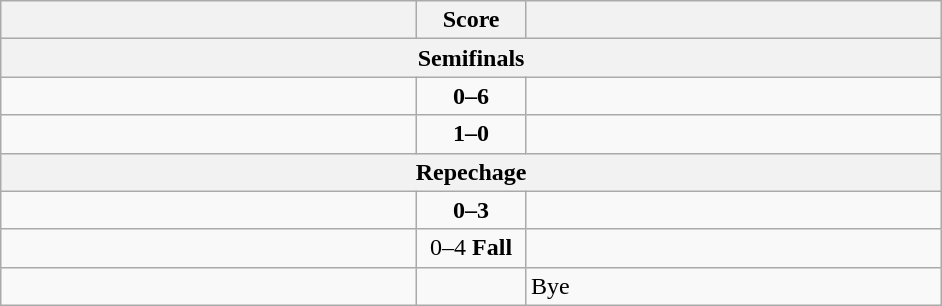<table class="wikitable" style="text-align: left;">
<tr>
<th align="right" width="270"></th>
<th width="65">Score</th>
<th align="left" width="270"></th>
</tr>
<tr>
<th colspan="3">Semifinals</th>
</tr>
<tr>
<td></td>
<td align=center><strong>0–6</strong></td>
<td><strong></strong></td>
</tr>
<tr>
<td><strong></strong></td>
<td align=center><strong>1–0</strong></td>
<td></td>
</tr>
<tr>
<th colspan="3">Repechage</th>
</tr>
<tr>
<td></td>
<td align=center><strong>0–3</strong></td>
<td><strong></strong></td>
</tr>
<tr>
<td></td>
<td align=center>0–4 <strong>Fall</strong></td>
<td><strong></strong></td>
</tr>
<tr>
<td><strong></strong></td>
<td></td>
<td>Bye</td>
</tr>
</table>
